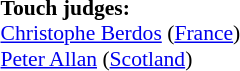<table width=100% style="font-size: 90%">
<tr>
<td><br><strong>Touch judges:</strong>
<br><a href='#'>Christophe Berdos</a> (<a href='#'>France</a>)
<br><a href='#'>Peter Allan</a> (<a href='#'>Scotland</a>)</td>
</tr>
</table>
